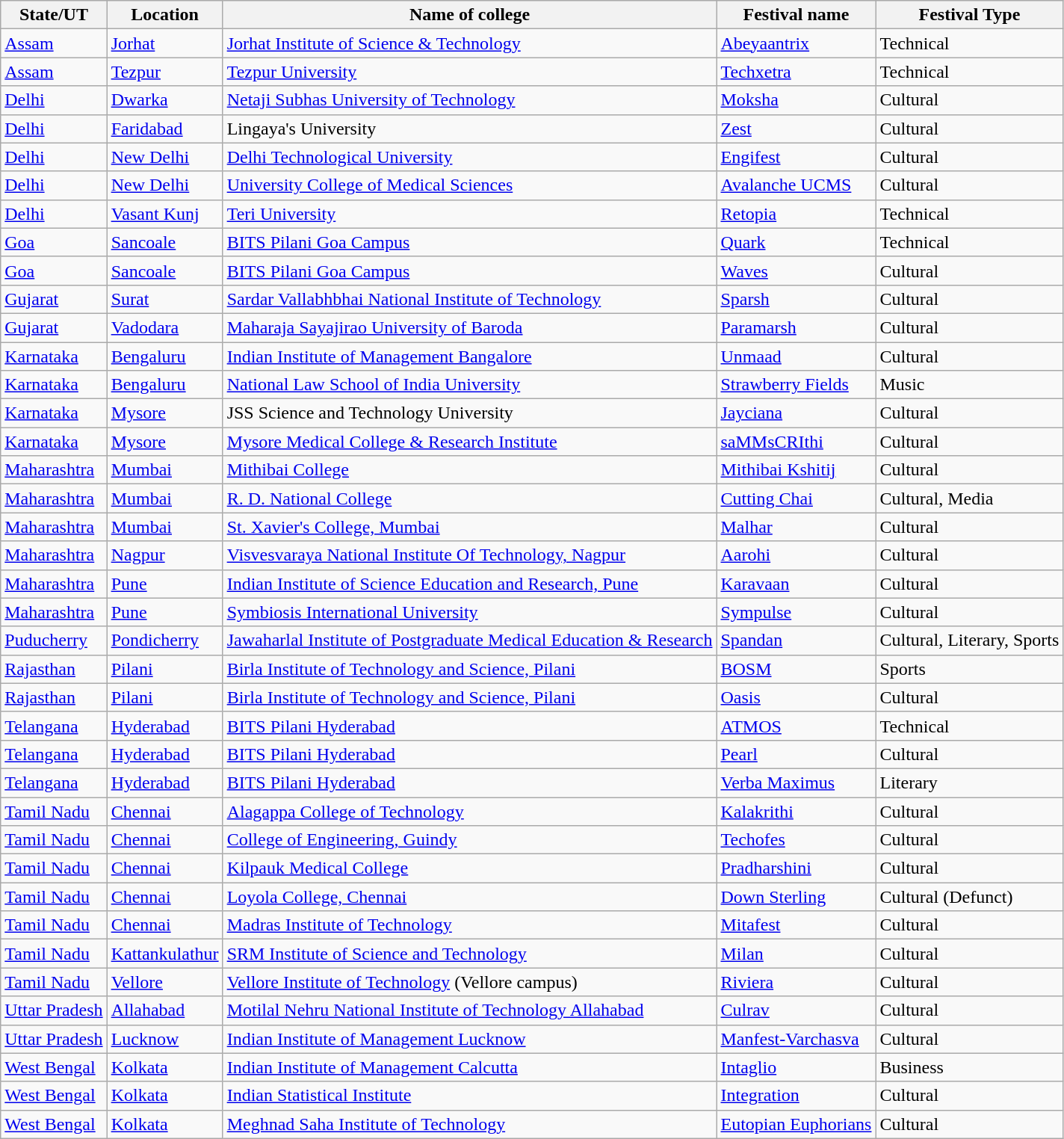<table class="wikitable">
<tr>
<th>State/UT</th>
<th>Location</th>
<th>Name of college</th>
<th>Festival name</th>
<th>Festival Type</th>
</tr>
<tr>
<td><a href='#'>Assam</a></td>
<td><a href='#'>Jorhat</a></td>
<td><a href='#'>Jorhat Institute of Science & Technology</a></td>
<td><a href='#'>Abeyaantrix</a></td>
<td>Technical</td>
</tr>
<tr>
<td><a href='#'>Assam</a></td>
<td><a href='#'>Tezpur</a></td>
<td><a href='#'>Tezpur University</a></td>
<td><a href='#'>Techxetra</a></td>
<td>Technical</td>
</tr>
<tr>
<td><a href='#'>Delhi</a></td>
<td><a href='#'>Dwarka</a></td>
<td><a href='#'>Netaji Subhas University of Technology</a></td>
<td><a href='#'>Moksha</a></td>
<td>Cultural</td>
</tr>
<tr>
<td><a href='#'>Delhi</a></td>
<td><a href='#'>Faridabad</a></td>
<td>Lingaya's University</td>
<td><a href='#'>Zest</a></td>
<td>Cultural</td>
</tr>
<tr>
<td><a href='#'>Delhi</a></td>
<td><a href='#'>New Delhi</a></td>
<td><a href='#'>Delhi Technological University</a></td>
<td><a href='#'>Engifest</a></td>
<td>Cultural</td>
</tr>
<tr>
<td><a href='#'>Delhi</a></td>
<td><a href='#'>New Delhi</a></td>
<td><a href='#'>University College of Medical Sciences</a></td>
<td><a href='#'>Avalanche UCMS</a></td>
<td>Cultural</td>
</tr>
<tr>
<td><a href='#'>Delhi</a></td>
<td><a href='#'>Vasant Kunj</a></td>
<td><a href='#'>Teri University</a></td>
<td><a href='#'>Retopia</a></td>
<td>Technical</td>
</tr>
<tr>
<td><a href='#'>Goa</a></td>
<td><a href='#'>Sancoale</a></td>
<td><a href='#'>BITS Pilani Goa Campus</a></td>
<td><a href='#'>Quark</a></td>
<td>Technical</td>
</tr>
<tr>
<td><a href='#'>Goa</a></td>
<td><a href='#'>Sancoale</a></td>
<td><a href='#'>BITS Pilani Goa Campus</a></td>
<td><a href='#'>Waves</a></td>
<td>Cultural</td>
</tr>
<tr>
<td><a href='#'>Gujarat</a></td>
<td><a href='#'>Surat</a></td>
<td><a href='#'>Sardar Vallabhbhai National Institute of Technology</a></td>
<td><a href='#'>Sparsh</a></td>
<td>Cultural</td>
</tr>
<tr>
<td><a href='#'>Gujarat</a></td>
<td><a href='#'>Vadodara</a></td>
<td><a href='#'>Maharaja Sayajirao University of Baroda</a></td>
<td><a href='#'>Paramarsh</a></td>
<td>Cultural</td>
</tr>
<tr>
<td><a href='#'>Karnataka</a></td>
<td><a href='#'>Bengaluru</a></td>
<td><a href='#'>Indian Institute of Management Bangalore</a></td>
<td><a href='#'>Unmaad</a></td>
<td>Cultural</td>
</tr>
<tr>
<td><a href='#'>Karnataka</a></td>
<td><a href='#'>Bengaluru</a></td>
<td><a href='#'>National Law School of India University</a></td>
<td><a href='#'>Strawberry Fields</a></td>
<td>Music</td>
</tr>
<tr>
<td><a href='#'>Karnataka</a></td>
<td><a href='#'>Mysore</a></td>
<td>JSS Science and Technology University</td>
<td><a href='#'>Jayciana</a></td>
<td>Cultural</td>
</tr>
<tr>
<td><a href='#'>Karnataka</a></td>
<td><a href='#'>Mysore</a></td>
<td><a href='#'>Mysore Medical College & Research Institute</a></td>
<td><a href='#'>saMMsCRIthi</a></td>
<td>Cultural</td>
</tr>
<tr>
<td><a href='#'>Maharashtra</a></td>
<td><a href='#'>Mumbai</a></td>
<td><a href='#'>Mithibai College</a></td>
<td><a href='#'>Mithibai Kshitij</a></td>
<td>Cultural</td>
</tr>
<tr>
<td><a href='#'>Maharashtra</a></td>
<td><a href='#'>Mumbai</a></td>
<td><a href='#'>R. D. National College</a></td>
<td><a href='#'>Cutting Chai</a></td>
<td>Cultural, Media</td>
</tr>
<tr>
<td><a href='#'>Maharashtra</a></td>
<td><a href='#'>Mumbai</a></td>
<td><a href='#'>St. Xavier's College, Mumbai</a></td>
<td><a href='#'>Malhar</a></td>
<td>Cultural</td>
</tr>
<tr>
<td><a href='#'>Maharashtra</a></td>
<td><a href='#'>Nagpur</a></td>
<td><a href='#'>Visvesvaraya National Institute Of Technology, Nagpur</a></td>
<td><a href='#'>Aarohi</a></td>
<td>Cultural</td>
</tr>
<tr>
<td><a href='#'>Maharashtra</a></td>
<td><a href='#'>Pune</a></td>
<td><a href='#'>Indian Institute of Science Education and Research, Pune</a></td>
<td><a href='#'>Karavaan</a></td>
<td>Cultural</td>
</tr>
<tr>
<td><a href='#'>Maharashtra</a></td>
<td><a href='#'>Pune</a></td>
<td><a href='#'>Symbiosis International University</a></td>
<td><a href='#'>Sympulse</a></td>
<td>Cultural</td>
</tr>
<tr>
<td><a href='#'>Puducherry</a></td>
<td><a href='#'>Pondicherry</a></td>
<td><a href='#'>Jawaharlal Institute of Postgraduate Medical Education & Research</a></td>
<td><a href='#'>Spandan</a></td>
<td>Cultural, Literary, Sports</td>
</tr>
<tr>
<td><a href='#'>Rajasthan</a></td>
<td><a href='#'>Pilani</a></td>
<td><a href='#'>Birla Institute of Technology and Science, Pilani</a></td>
<td><a href='#'>BOSM</a></td>
<td>Sports</td>
</tr>
<tr>
<td><a href='#'>Rajasthan</a></td>
<td><a href='#'>Pilani</a></td>
<td><a href='#'>Birla Institute of Technology and Science, Pilani</a></td>
<td><a href='#'>Oasis</a></td>
<td>Cultural</td>
</tr>
<tr>
<td><a href='#'>Telangana</a></td>
<td><a href='#'>Hyderabad</a></td>
<td><a href='#'>BITS Pilani Hyderabad</a></td>
<td><a href='#'>ATMOS</a></td>
<td>Technical</td>
</tr>
<tr>
<td><a href='#'>Telangana</a></td>
<td><a href='#'>Hyderabad</a></td>
<td><a href='#'>BITS Pilani Hyderabad</a></td>
<td><a href='#'>Pearl</a></td>
<td>Cultural</td>
</tr>
<tr>
<td><a href='#'>Telangana</a></td>
<td><a href='#'>Hyderabad</a></td>
<td><a href='#'>BITS Pilani Hyderabad</a></td>
<td><a href='#'>Verba Maximus</a></td>
<td>Literary</td>
</tr>
<tr>
<td><a href='#'>Tamil Nadu</a></td>
<td><a href='#'>Chennai</a></td>
<td><a href='#'>Alagappa College of Technology</a></td>
<td><a href='#'>Kalakrithi</a></td>
<td>Cultural</td>
</tr>
<tr>
<td><a href='#'>Tamil Nadu</a></td>
<td><a href='#'>Chennai</a></td>
<td><a href='#'>College of Engineering, Guindy</a></td>
<td><a href='#'>Techofes</a></td>
<td>Cultural</td>
</tr>
<tr>
<td><a href='#'>Tamil Nadu</a></td>
<td><a href='#'>Chennai</a></td>
<td><a href='#'>Kilpauk Medical College</a></td>
<td><a href='#'>Pradharshini</a></td>
<td>Cultural</td>
</tr>
<tr>
<td><a href='#'>Tamil Nadu</a></td>
<td><a href='#'>Chennai</a></td>
<td><a href='#'>Loyola College, Chennai</a></td>
<td><a href='#'>Down Sterling</a></td>
<td>Cultural (Defunct)</td>
</tr>
<tr>
<td><a href='#'>Tamil Nadu</a></td>
<td><a href='#'>Chennai</a></td>
<td><a href='#'>Madras Institute of Technology</a></td>
<td><a href='#'>Mitafest</a></td>
<td>Cultural</td>
</tr>
<tr>
<td><a href='#'>Tamil Nadu</a></td>
<td><a href='#'>Kattankulathur</a></td>
<td><a href='#'>SRM Institute of Science and Technology</a></td>
<td><a href='#'>Milan</a></td>
<td>Cultural</td>
</tr>
<tr>
<td><a href='#'>Tamil Nadu</a></td>
<td><a href='#'>Vellore</a></td>
<td><a href='#'>Vellore Institute of Technology</a> (Vellore campus)</td>
<td><a href='#'>Riviera</a></td>
<td>Cultural</td>
</tr>
<tr>
<td><a href='#'>Uttar Pradesh</a></td>
<td><a href='#'>Allahabad</a></td>
<td><a href='#'>Motilal Nehru National Institute of Technology Allahabad</a></td>
<td><a href='#'>Culrav</a></td>
<td>Cultural</td>
</tr>
<tr>
<td><a href='#'>Uttar Pradesh</a></td>
<td><a href='#'>Lucknow</a></td>
<td><a href='#'>Indian Institute of Management Lucknow</a></td>
<td><a href='#'>Manfest-Varchasva</a></td>
<td>Cultural</td>
</tr>
<tr>
<td><a href='#'>West Bengal</a></td>
<td><a href='#'>Kolkata</a></td>
<td><a href='#'>Indian Institute of Management Calcutta</a></td>
<td><a href='#'>Intaglio</a></td>
<td>Business</td>
</tr>
<tr>
<td><a href='#'>West Bengal</a></td>
<td><a href='#'>Kolkata</a></td>
<td><a href='#'>Indian Statistical Institute</a></td>
<td><a href='#'>Integration</a></td>
<td>Cultural</td>
</tr>
<tr>
<td><a href='#'>West Bengal</a></td>
<td><a href='#'>Kolkata</a></td>
<td><a href='#'>Meghnad Saha Institute of Technology</a></td>
<td><a href='#'>Eutopian Euphorians</a></td>
<td>Cultural</td>
</tr>
</table>
